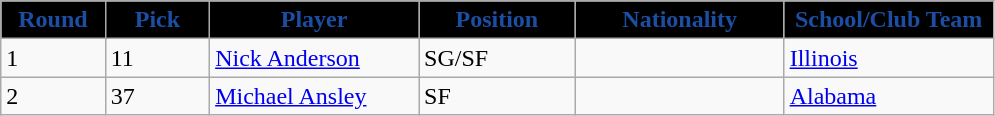<table class="wikitable sortable sortable">
<tr>
<th style="background:#000000; color:#1C4EA4"  width="10%">Round</th>
<th style="background:#000000; color:#1C4EA4"  width="10%">Pick</th>
<th style="background:#000000; color:#1C4EA4"  width="20%">Player</th>
<th style="background:#000000; color:#1C4EA4"  width="15%">Position</th>
<th style="background:#000000; color:#1C4EA4"  width="20%">Nationality</th>
<th style="background:#000000; color:#1C4EA4"  width="20%">School/Club Team</th>
</tr>
<tr>
<td>1</td>
<td>11</td>
<td><a href='#'>Nick Anderson</a></td>
<td>SG/SF</td>
<td></td>
<td><a href='#'>Illinois</a></td>
</tr>
<tr>
<td>2</td>
<td>37</td>
<td><a href='#'>Michael Ansley</a></td>
<td>SF</td>
<td></td>
<td><a href='#'>Alabama</a></td>
</tr>
</table>
